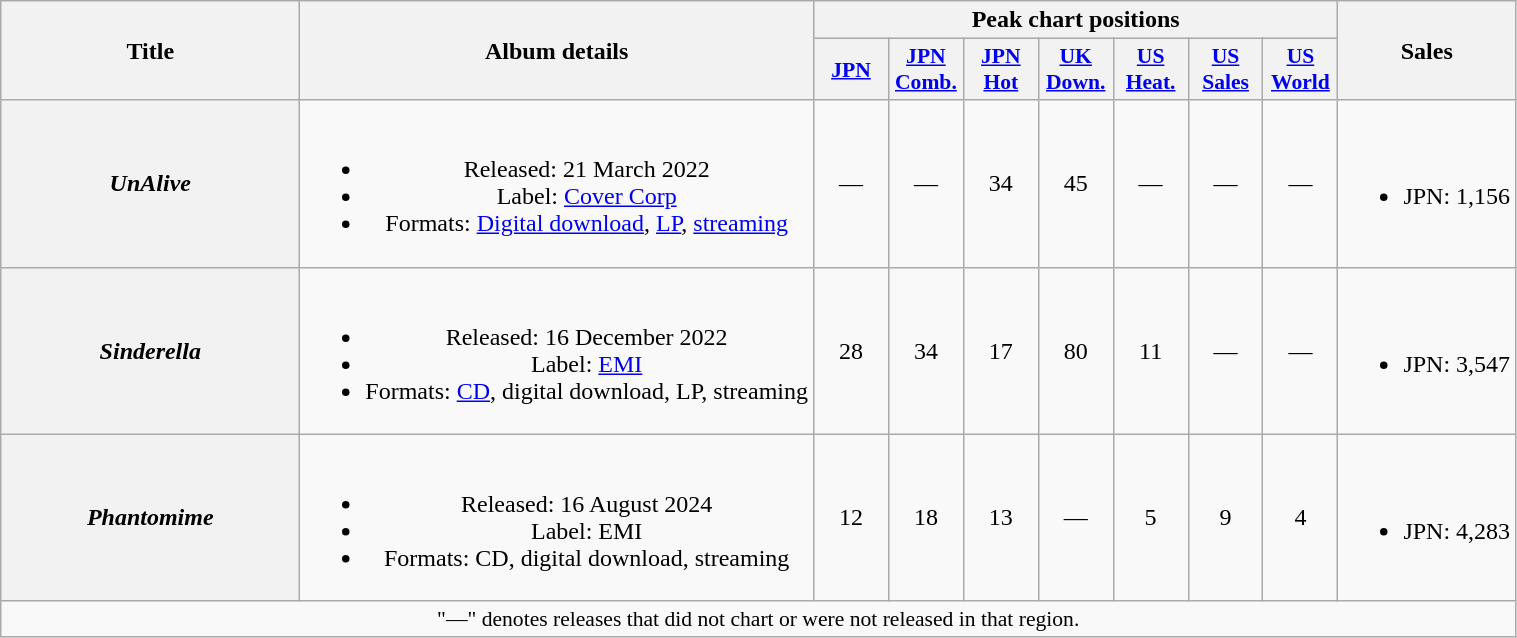<table class="wikitable plainrowheaders" style="text-align:center;">
<tr>
<th scope="col" rowspan="2" style="width:12em;">Title</th>
<th scope="col" rowspan="2">Album details</th>
<th scope="col" colspan="7">Peak chart positions</th>
<th scope="col" rowspan="2">Sales</th>
</tr>
<tr>
<th scope="col" style="width:3em;font-size:90%;"><a href='#'>JPN</a><br></th>
<th scope="col" style="width:3em;font-size:90%;"><a href='#'>JPN<br>Comb.</a><br></th>
<th scope="col" style="width:3em;font-size:90%;"><a href='#'>JPN<br>Hot</a><br></th>
<th scope="col" style="width:3em;font-size:90%;"><a href='#'>UK<br>Down.</a><br></th>
<th scope="col" style="width:3em;font-size:90%;"><a href='#'>US<br>Heat.</a><br></th>
<th scope="col" style="width:3em;font-size:90%;"><a href='#'>US<br>Sales</a><br></th>
<th scope="col" style="width:3em;font-size:90%;"><a href='#'>US<br>World</a><br></th>
</tr>
<tr>
<th scope="row"><em>UnAlive</em></th>
<td><br><ul><li>Released: 21 March 2022</li><li>Label: <a href='#'>Cover Corp</a></li><li>Formats: <a href='#'>Digital download</a>, <a href='#'>LP</a>, <a href='#'>streaming</a></li></ul></td>
<td>—</td>
<td>—</td>
<td>34</td>
<td>45</td>
<td>—</td>
<td>—</td>
<td>—</td>
<td><br><ul><li>JPN: 1,156</li></ul></td>
</tr>
<tr>
<th scope="row"><em>Sinderella</em></th>
<td><br><ul><li>Released: 16 December 2022</li><li>Label: <a href='#'>EMI</a></li><li>Formats: <a href='#'>CD</a>, digital download, LP, streaming</li></ul></td>
<td>28</td>
<td>34</td>
<td>17</td>
<td>80</td>
<td>11</td>
<td>—</td>
<td>—</td>
<td><br><ul><li>JPN: 3,547</li></ul></td>
</tr>
<tr>
<th scope="row"><em>Phantomime</em></th>
<td><br><ul><li>Released: 16 August 2024</li><li>Label: EMI</li><li>Formats: CD, digital download, streaming</li></ul></td>
<td>12</td>
<td>18</td>
<td>13</td>
<td>—</td>
<td>5</td>
<td>9</td>
<td>4</td>
<td><br><ul><li>JPN: 4,283</li></ul></td>
</tr>
<tr>
<td colspan="10" style="font-size:90%;">"—" denotes releases that did not chart or were not released in that region.</td>
</tr>
</table>
